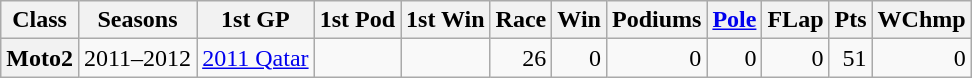<table class="wikitable">
<tr>
<th>Class</th>
<th>Seasons</th>
<th>1st GP</th>
<th>1st Pod</th>
<th>1st Win</th>
<th>Race</th>
<th>Win</th>
<th>Podiums</th>
<th><a href='#'>Pole</a></th>
<th>FLap</th>
<th>Pts</th>
<th>WChmp</th>
</tr>
<tr align="right">
<th>Moto2</th>
<td>2011–2012</td>
<td align="left"><a href='#'>2011 Qatar</a></td>
<td align="left"></td>
<td align="left"></td>
<td>26</td>
<td>0</td>
<td>0</td>
<td>0</td>
<td>0</td>
<td>51</td>
<td>0</td>
</tr>
</table>
